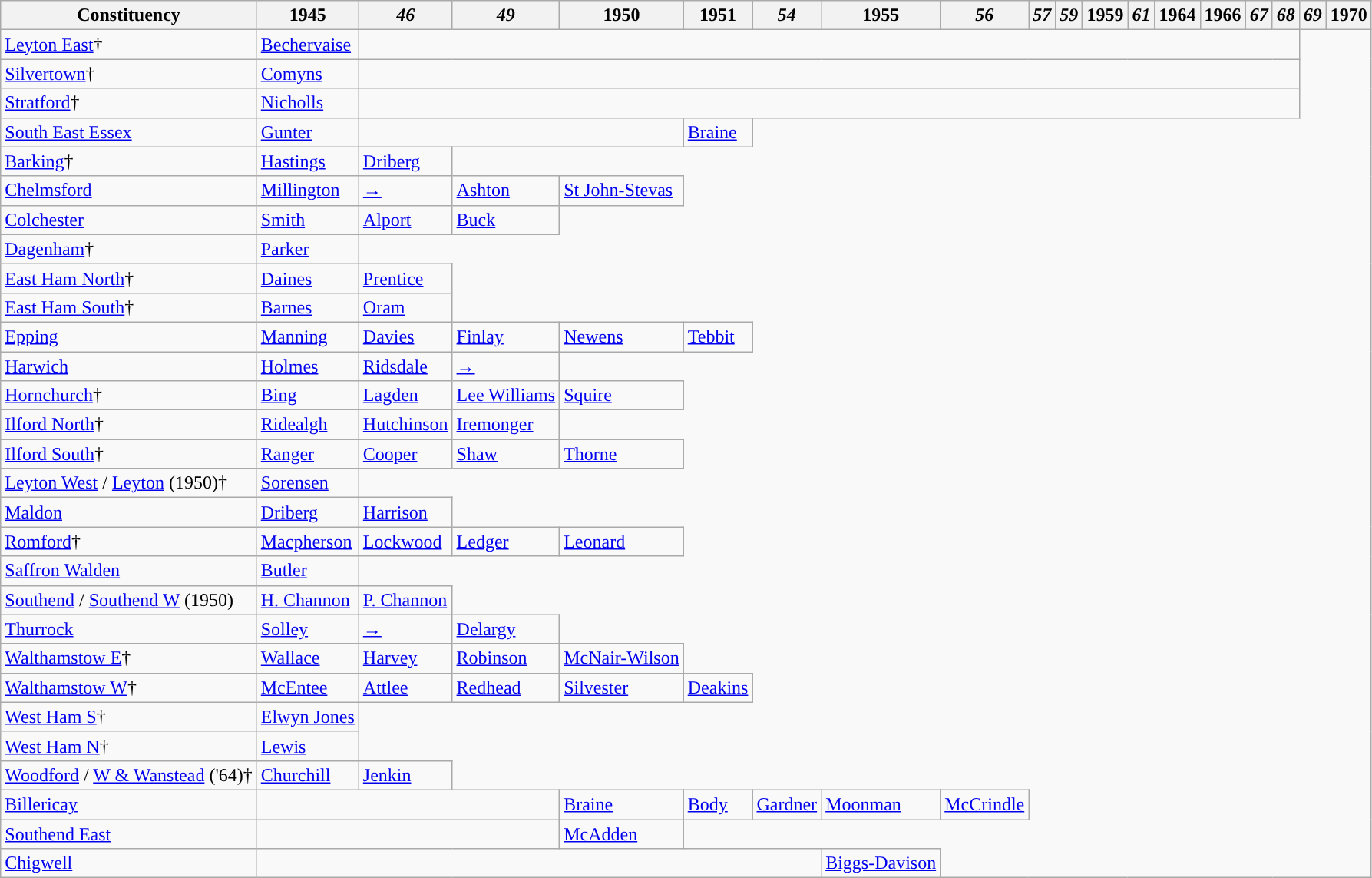<table class="wikitable">
<tr>
<th>Constituency</th>
<th>1945</th>
<th><em>46</em></th>
<th><em>49</em></th>
<th>1950</th>
<th>1951</th>
<th><em>54</em></th>
<th>1955</th>
<th><em>56</em></th>
<th><em>57</em></th>
<th><em>59</em></th>
<th>1959</th>
<th><em>61</em></th>
<th>1964</th>
<th>1966</th>
<th><em>67</em></th>
<th><em>68</em></th>
<th><em>69</em></th>
<th>1970</th>
</tr>
<tr>
<td><a href='#'>Leyton East</a>†</td>
<td><a href='#'>Bechervaise</a></td>
<td colspan="15"></td>
</tr>
<tr>
<td><a href='#'>Silvertown</a>†</td>
<td><a href='#'>Comyns</a></td>
<td colspan="15"></td>
</tr>
<tr>
<td><a href='#'>Stratford</a>†</td>
<td><a href='#'>Nicholls</a></td>
<td colspan="15"></td>
</tr>
<tr>
<td><a href='#'>South East Essex</a></td>
<td><a href='#'>Gunter</a></td>
<td colspan="3"></td>
<td><a href='#'>Braine</a></td>
</tr>
<tr>
<td><a href='#'>Barking</a>†</td>
<td><a href='#'>Hastings</a></td>
<td><a href='#'>Driberg</a></td>
</tr>
<tr>
<td><a href='#'>Chelmsford</a></td>
<td><a href='#'>Millington</a></td>
<td><a href='#'>→</a></td>
<td><a href='#'>Ashton</a></td>
<td><a href='#'>St John-Stevas</a></td>
</tr>
<tr>
<td><a href='#'>Colchester</a></td>
<td><a href='#'>Smith</a></td>
<td><a href='#'>Alport</a></td>
<td><a href='#'>Buck</a></td>
</tr>
<tr>
<td><a href='#'>Dagenham</a>†</td>
<td><a href='#'>Parker</a></td>
</tr>
<tr>
<td><a href='#'>East Ham North</a>†</td>
<td><a href='#'>Daines</a></td>
<td><a href='#'>Prentice</a></td>
</tr>
<tr>
<td><a href='#'>East Ham South</a>†</td>
<td><a href='#'>Barnes</a></td>
<td><a href='#'>Oram</a></td>
</tr>
<tr>
<td><a href='#'>Epping</a></td>
<td><a href='#'>Manning</a></td>
<td><a href='#'>Davies</a></td>
<td><a href='#'>Finlay</a></td>
<td><a href='#'>Newens</a></td>
<td><a href='#'>Tebbit</a></td>
</tr>
<tr>
<td><a href='#'>Harwich</a></td>
<td><a href='#'>Holmes</a></td>
<td><a href='#'>Ridsdale</a></td>
<td><a href='#'>→</a></td>
</tr>
<tr>
<td><a href='#'>Hornchurch</a>†</td>
<td><a href='#'>Bing</a></td>
<td><a href='#'>Lagden</a></td>
<td><a href='#'>Lee Williams</a></td>
<td><a href='#'>Squire</a></td>
</tr>
<tr>
<td><a href='#'>Ilford North</a>†</td>
<td><a href='#'>Ridealgh</a></td>
<td><a href='#'>Hutchinson</a></td>
<td><a href='#'>Iremonger</a></td>
</tr>
<tr>
<td><a href='#'>Ilford South</a>†</td>
<td><a href='#'>Ranger</a></td>
<td><a href='#'>Cooper</a></td>
<td><a href='#'>Shaw</a></td>
<td><a href='#'>Thorne</a></td>
</tr>
<tr>
<td><a href='#'>Leyton West</a> / <a href='#'>Leyton</a> (1950)†</td>
<td><a href='#'>Sorensen</a></td>
</tr>
<tr>
<td><a href='#'>Maldon</a></td>
<td><a href='#'>Driberg</a></td>
<td><a href='#'>Harrison</a></td>
</tr>
<tr>
<td><a href='#'>Romford</a>†</td>
<td><a href='#'>Macpherson</a></td>
<td><a href='#'>Lockwood</a></td>
<td><a href='#'>Ledger</a></td>
<td><a href='#'>Leonard</a></td>
</tr>
<tr>
<td><a href='#'>Saffron Walden</a></td>
<td><a href='#'>Butler</a></td>
</tr>
<tr>
<td><a href='#'>Southend</a> / <a href='#'>Southend W</a> (1950)</td>
<td><a href='#'>H. Channon</a></td>
<td><a href='#'>P. Channon</a></td>
</tr>
<tr>
<td><a href='#'>Thurrock</a></td>
<td><a href='#'>Solley</a></td>
<td><a href='#'>→</a></td>
<td><a href='#'>Delargy</a></td>
</tr>
<tr>
<td><a href='#'>Walthamstow E</a>†</td>
<td><a href='#'>Wallace</a></td>
<td><a href='#'>Harvey</a></td>
<td><a href='#'>Robinson</a></td>
<td><a href='#'>McNair-Wilson</a></td>
</tr>
<tr>
<td><a href='#'>Walthamstow W</a>†</td>
<td><a href='#'>McEntee</a></td>
<td><a href='#'>Attlee</a></td>
<td><a href='#'>Redhead</a></td>
<td><a href='#'>Silvester</a></td>
<td><a href='#'>Deakins</a></td>
</tr>
<tr>
<td><a href='#'>West Ham S</a>†</td>
<td><a href='#'>Elwyn Jones</a></td>
</tr>
<tr>
<td><a href='#'>West Ham N</a>†</td>
<td><a href='#'>Lewis</a></td>
</tr>
<tr>
<td><a href='#'>Woodford</a> / <a href='#'>W & Wanstead</a> ('64)†</td>
<td><a href='#'>Churchill</a></td>
<td><a href='#'>Jenkin</a></td>
</tr>
<tr>
<td><a href='#'>Billericay</a></td>
<td colspan="3"></td>
<td><a href='#'>Braine</a></td>
<td><a href='#'>Body</a></td>
<td><a href='#'>Gardner</a></td>
<td><a href='#'>Moonman</a></td>
<td><a href='#'>McCrindle</a></td>
</tr>
<tr>
<td><a href='#'>Southend East</a></td>
<td colspan="3"></td>
<td><a href='#'>McAdden</a></td>
</tr>
<tr>
<td><a href='#'>Chigwell</a></td>
<td colspan="6"></td>
<td><a href='#'>Biggs-Davison</a></td>
</tr>
</table>
